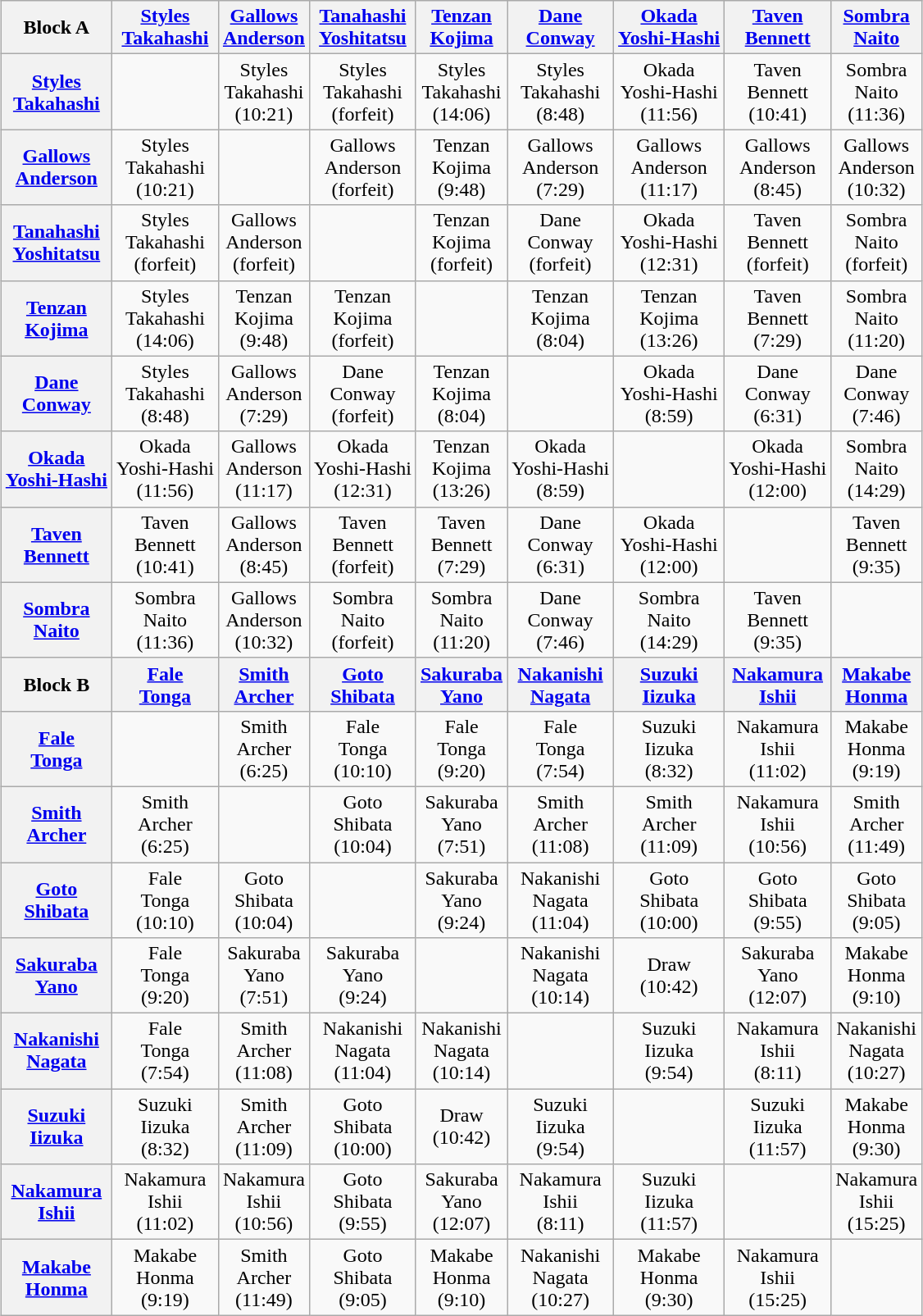<table class="wikitable" style="text-align:center; margin: 1em auto 1em auto">
<tr align="center">
<th>Block A</th>
<th><a href='#'>Styles</a><br><a href='#'>Takahashi</a></th>
<th><a href='#'>Gallows</a><br><a href='#'>Anderson</a></th>
<th><a href='#'>Tanahashi</a><br><a href='#'>Yoshitatsu</a></th>
<th><a href='#'>Tenzan</a><br><a href='#'>Kojima</a></th>
<th><a href='#'>Dane</a><br><a href='#'>Conway</a></th>
<th><a href='#'>Okada</a><br><a href='#'>Yoshi-Hashi</a></th>
<th><a href='#'>Taven</a><br><a href='#'>Bennett</a></th>
<th><a href='#'>Sombra</a><br><a href='#'>Naito</a></th>
</tr>
<tr align="center">
<th><a href='#'>Styles</a><br><a href='#'>Takahashi</a></th>
<td></td>
<td>Styles<br>Takahashi<br>(10:21)</td>
<td>Styles<br>Takahashi<br>(forfeit)</td>
<td>Styles<br>Takahashi<br>(14:06)</td>
<td>Styles<br>Takahashi<br>(8:48)</td>
<td>Okada<br>Yoshi-Hashi<br>(11:56)</td>
<td>Taven<br>Bennett<br>(10:41)</td>
<td>Sombra<br>Naito<br>(11:36)</td>
</tr>
<tr align="center">
<th><a href='#'>Gallows</a><br><a href='#'>Anderson</a></th>
<td>Styles<br>Takahashi<br>(10:21)</td>
<td></td>
<td>Gallows<br>Anderson<br>(forfeit)</td>
<td>Tenzan<br>Kojima<br>(9:48)</td>
<td>Gallows<br>Anderson<br>(7:29)</td>
<td>Gallows<br>Anderson<br>(11:17)</td>
<td>Gallows<br>Anderson<br>(8:45)</td>
<td>Gallows<br>Anderson<br>(10:32)</td>
</tr>
<tr align="center">
<th><a href='#'>Tanahashi</a><br><a href='#'>Yoshitatsu</a></th>
<td>Styles<br>Takahashi<br>(forfeit)</td>
<td>Gallows<br>Anderson<br>(forfeit)</td>
<td></td>
<td>Tenzan<br>Kojima<br>(forfeit)</td>
<td>Dane<br>Conway<br>(forfeit)</td>
<td>Okada<br>Yoshi-Hashi<br>(12:31)</td>
<td>Taven<br>Bennett<br>(forfeit)</td>
<td>Sombra<br>Naito<br>(forfeit)</td>
</tr>
<tr align="center">
<th><a href='#'>Tenzan</a><br><a href='#'>Kojima</a></th>
<td>Styles<br>Takahashi<br>(14:06)</td>
<td>Tenzan<br>Kojima<br>(9:48)</td>
<td>Tenzan<br>Kojima<br>(forfeit)</td>
<td></td>
<td>Tenzan<br>Kojima<br>(8:04)</td>
<td>Tenzan<br>Kojima<br>(13:26)</td>
<td>Taven<br>Bennett<br>(7:29)</td>
<td>Sombra<br>Naito<br>(11:20)</td>
</tr>
<tr align="center">
<th><a href='#'>Dane</a><br><a href='#'>Conway</a></th>
<td>Styles<br>Takahashi<br>(8:48)</td>
<td>Gallows<br>Anderson<br>(7:29)</td>
<td>Dane<br>Conway<br>(forfeit)</td>
<td>Tenzan<br>Kojima<br>(8:04)</td>
<td></td>
<td>Okada<br>Yoshi-Hashi<br>(8:59)</td>
<td>Dane<br>Conway<br>(6:31)</td>
<td>Dane<br>Conway<br>(7:46)</td>
</tr>
<tr align="center">
<th><a href='#'>Okada</a><br><a href='#'>Yoshi-Hashi</a></th>
<td>Okada<br>Yoshi-Hashi<br>(11:56)</td>
<td>Gallows<br>Anderson<br>(11:17)</td>
<td>Okada<br>Yoshi-Hashi<br>(12:31)</td>
<td>Tenzan<br>Kojima<br>(13:26)</td>
<td>Okada<br>Yoshi-Hashi<br>(8:59)</td>
<td></td>
<td>Okada<br>Yoshi-Hashi<br>(12:00)</td>
<td>Sombra<br>Naito<br>(14:29)</td>
</tr>
<tr align="center">
<th><a href='#'>Taven</a><br><a href='#'>Bennett</a></th>
<td>Taven<br>Bennett<br>(10:41)</td>
<td>Gallows<br>Anderson<br>(8:45)</td>
<td>Taven<br>Bennett<br>(forfeit)</td>
<td>Taven<br>Bennett<br>(7:29)</td>
<td>Dane<br>Conway<br>(6:31)</td>
<td>Okada<br>Yoshi-Hashi<br>(12:00)</td>
<td></td>
<td>Taven<br>Bennett<br>(9:35)</td>
</tr>
<tr align="center">
<th><a href='#'>Sombra</a><br><a href='#'>Naito</a></th>
<td>Sombra<br>Naito<br>(11:36)</td>
<td>Gallows<br>Anderson<br>(10:32)</td>
<td>Sombra<br>Naito<br>(forfeit)</td>
<td>Sombra<br>Naito<br>(11:20)</td>
<td>Dane<br>Conway<br>(7:46)</td>
<td>Sombra<br>Naito<br>(14:29)</td>
<td>Taven<br>Bennett<br>(9:35)</td>
<td></td>
</tr>
<tr align="center">
<th>Block B</th>
<th><a href='#'>Fale</a><br><a href='#'>Tonga</a></th>
<th><a href='#'>Smith</a><br><a href='#'>Archer</a></th>
<th><a href='#'>Goto</a><br><a href='#'>Shibata</a></th>
<th><a href='#'>Sakuraba</a><br><a href='#'>Yano</a></th>
<th><a href='#'>Nakanishi</a><br><a href='#'>Nagata</a></th>
<th><a href='#'>Suzuki</a><br><a href='#'>Iizuka</a></th>
<th><a href='#'>Nakamura</a><br><a href='#'>Ishii</a></th>
<th><a href='#'>Makabe</a><br><a href='#'>Honma</a></th>
</tr>
<tr align="center">
<th><a href='#'>Fale</a><br><a href='#'>Tonga</a></th>
<td></td>
<td>Smith<br>Archer<br>(6:25)</td>
<td>Fale<br>Tonga<br>(10:10)</td>
<td>Fale<br>Tonga<br>(9:20)</td>
<td>Fale<br>Tonga<br>(7:54)</td>
<td>Suzuki<br>Iizuka<br>(8:32)</td>
<td>Nakamura<br>Ishii<br>(11:02)</td>
<td>Makabe<br>Honma<br>(9:19)</td>
</tr>
<tr align="center">
<th><a href='#'>Smith</a><br><a href='#'>Archer</a></th>
<td>Smith<br>Archer<br>(6:25)</td>
<td></td>
<td>Goto<br>Shibata<br>(10:04)</td>
<td>Sakuraba<br>Yano<br>(7:51)</td>
<td>Smith<br>Archer<br>(11:08)</td>
<td>Smith<br>Archer<br>(11:09)</td>
<td>Nakamura<br>Ishii<br>(10:56)</td>
<td>Smith<br>Archer<br>(11:49)</td>
</tr>
<tr align="center">
<th><a href='#'>Goto</a><br><a href='#'>Shibata</a></th>
<td>Fale<br>Tonga<br>(10:10)</td>
<td>Goto<br>Shibata<br>(10:04)</td>
<td></td>
<td>Sakuraba<br>Yano<br>(9:24)</td>
<td>Nakanishi<br>Nagata<br>(11:04)</td>
<td>Goto<br>Shibata<br>(10:00)</td>
<td>Goto<br>Shibata<br>(9:55)</td>
<td>Goto<br>Shibata<br>(9:05)</td>
</tr>
<tr align="center">
<th><a href='#'>Sakuraba</a><br><a href='#'>Yano</a></th>
<td>Fale<br>Tonga<br>(9:20)</td>
<td>Sakuraba<br>Yano<br>(7:51)</td>
<td>Sakuraba<br>Yano<br>(9:24)</td>
<td></td>
<td>Nakanishi<br>Nagata<br>(10:14)</td>
<td>Draw<br>(10:42)</td>
<td>Sakuraba<br>Yano<br>(12:07)</td>
<td>Makabe<br>Honma<br>(9:10)</td>
</tr>
<tr align="center">
<th><a href='#'>Nakanishi</a><br><a href='#'>Nagata</a></th>
<td>Fale<br>Tonga<br>(7:54)</td>
<td>Smith<br>Archer<br>(11:08)</td>
<td>Nakanishi<br>Nagata<br>(11:04)</td>
<td>Nakanishi<br>Nagata<br>(10:14)</td>
<td></td>
<td>Suzuki<br>Iizuka<br>(9:54)</td>
<td>Nakamura<br>Ishii<br>(8:11)</td>
<td>Nakanishi<br>Nagata<br>(10:27)</td>
</tr>
<tr align="center">
<th><a href='#'>Suzuki</a><br><a href='#'>Iizuka</a></th>
<td>Suzuki<br>Iizuka<br>(8:32)</td>
<td>Smith<br>Archer<br>(11:09)</td>
<td>Goto<br>Shibata<br>(10:00)</td>
<td>Draw<br>(10:42)</td>
<td>Suzuki<br>Iizuka<br>(9:54)</td>
<td></td>
<td>Suzuki<br>Iizuka<br>(11:57)</td>
<td>Makabe<br>Honma<br>(9:30)</td>
</tr>
<tr align="center">
<th><a href='#'>Nakamura</a><br><a href='#'>Ishii</a></th>
<td>Nakamura<br>Ishii<br>(11:02)</td>
<td>Nakamura<br>Ishii<br>(10:56)</td>
<td>Goto<br>Shibata<br>(9:55)</td>
<td>Sakuraba<br>Yano<br>(12:07)</td>
<td>Nakamura<br>Ishii<br>(8:11)</td>
<td>Suzuki<br>Iizuka<br>(11:57)</td>
<td></td>
<td>Nakamura<br>Ishii<br>(15:25)</td>
</tr>
<tr align="center">
<th><a href='#'>Makabe</a><br><a href='#'>Honma</a></th>
<td>Makabe<br>Honma<br>(9:19)</td>
<td>Smith<br>Archer<br>(11:49)</td>
<td>Goto<br>Shibata<br>(9:05)</td>
<td>Makabe<br>Honma<br>(9:10)</td>
<td>Nakanishi<br>Nagata<br>(10:27)</td>
<td>Makabe<br>Honma<br>(9:30)</td>
<td>Nakamura<br>Ishii<br>(15:25)</td>
<td></td>
</tr>
</table>
